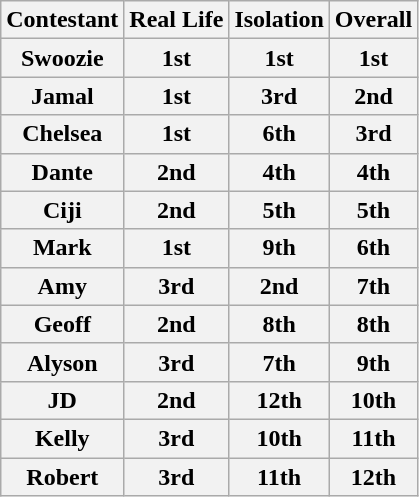<table class="wikitable">
<tr>
<th>Contestant</th>
<th>Real Life</th>
<th>Isolation</th>
<th>Overall</th>
</tr>
<tr>
<th>Swoozie</th>
<th>1st</th>
<th>1st</th>
<th>1st</th>
</tr>
<tr>
<th>Jamal</th>
<th>1st</th>
<th>3rd</th>
<th>2nd</th>
</tr>
<tr>
<th>Chelsea</th>
<th>1st</th>
<th>6th</th>
<th>3rd</th>
</tr>
<tr>
<th>Dante</th>
<th>2nd</th>
<th>4th</th>
<th>4th</th>
</tr>
<tr>
<th>Ciji</th>
<th>2nd</th>
<th>5th</th>
<th>5th</th>
</tr>
<tr>
<th>Mark</th>
<th>1st</th>
<th>9th</th>
<th>6th</th>
</tr>
<tr>
<th>Amy</th>
<th>3rd</th>
<th>2nd</th>
<th>7th</th>
</tr>
<tr>
<th>Geoff</th>
<th>2nd</th>
<th>8th</th>
<th>8th</th>
</tr>
<tr>
<th>Alyson</th>
<th>3rd</th>
<th>7th</th>
<th>9th</th>
</tr>
<tr>
<th>JD</th>
<th>2nd</th>
<th>12th</th>
<th>10th</th>
</tr>
<tr>
<th>Kelly</th>
<th>3rd</th>
<th>10th</th>
<th>11th</th>
</tr>
<tr>
<th>Robert</th>
<th>3rd</th>
<th>11th</th>
<th>12th</th>
</tr>
</table>
